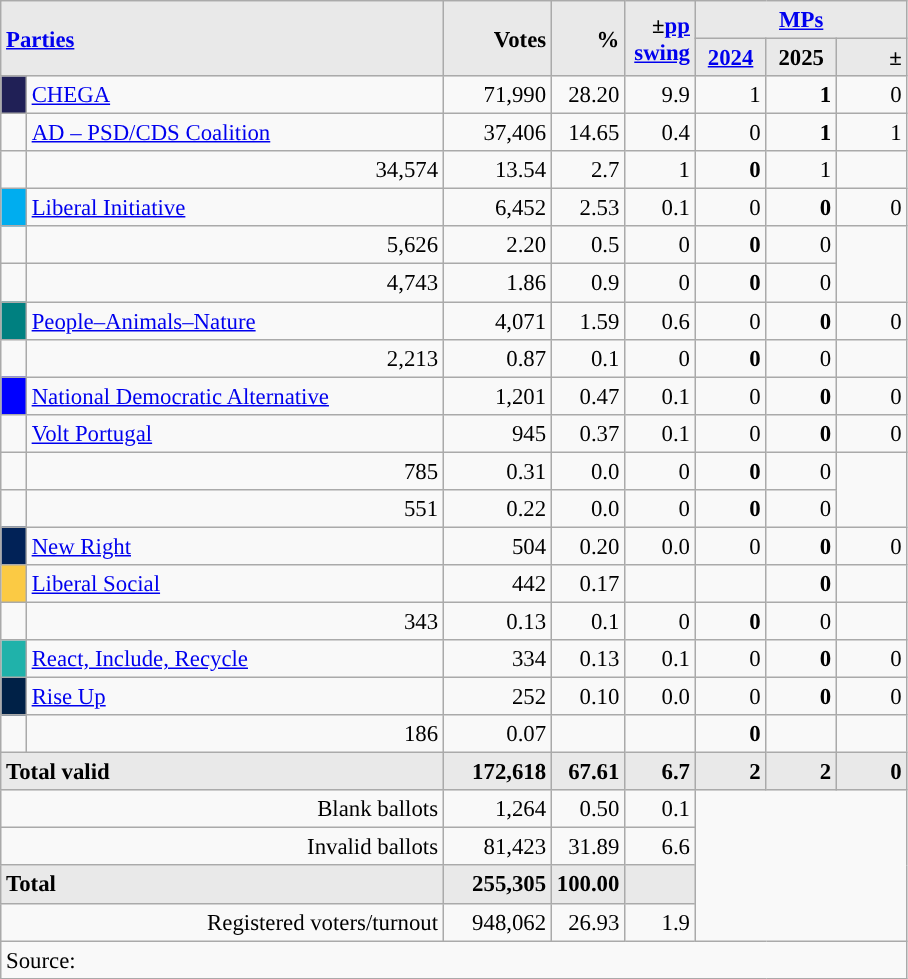<table class="wikitable" style="text-align:right; font-size:95%;">
<tr>
<th rowspan="2" colspan="2" style="background:#e9e9e9; text-align:left;" alignleft><a href='#'>Parties</a></th>
<th rowspan="2" style="background:#e9e9e9; text-align:right;">Votes</th>
<th rowspan="2" style="background:#e9e9e9; text-align:right;">%</th>
<th rowspan="2" style="background:#e9e9e9; text-align:right;">±<a href='#'>pp</a> <a href='#'>swing</a></th>
<th colspan="3" style="background:#e9e9e9; text-align:center;"><a href='#'>MPs</a></th>
</tr>
<tr style="background-color:#E9E9E9">
<th style="background-color:#E9E9E9;text-align:center;"><a href='#'>2024</a></th>
<th style="background-color:#E9E9E9;text-align:center;">2025</th>
<th style="background:#e9e9e9; text-align:right;">±</th>
</tr>
<tr>
<td style="width: 10px" bgcolor="#202056" align="center"></td>
<td align="left"><a href='#'>CHEGA</a></td>
<td>71,990</td>
<td>28.20</td>
<td>9.9</td>
<td>1</td>
<td><strong>1</strong></td>
<td>0</td>
</tr>
<tr>
<td style="width: 10px"></td>
<td align="left"><a href='#'>AD – PSD/CDS Coalition</a> </td>
<td>37,406</td>
<td>14.65</td>
<td>0.4</td>
<td>0</td>
<td><strong>1</strong></td>
<td>1</td>
</tr>
<tr>
<td></td>
<td>34,574</td>
<td>13.54</td>
<td>2.7</td>
<td>1</td>
<td><strong>0</strong></td>
<td>1</td>
</tr>
<tr>
<td align="center" style="width: 10px" bgcolor="#00ADEF"></td>
<td align="left"><a href='#'>Liberal Initiative</a></td>
<td>6,452</td>
<td>2.53</td>
<td>0.1</td>
<td>0</td>
<td><strong>0</strong></td>
<td>0</td>
</tr>
<tr>
<td></td>
<td>5,626</td>
<td>2.20</td>
<td>0.5</td>
<td>0</td>
<td><strong>0</strong></td>
<td>0</td>
</tr>
<tr>
<td></td>
<td>4,743</td>
<td>1.86</td>
<td>0.9</td>
<td>0</td>
<td><strong>0</strong></td>
<td>0</td>
</tr>
<tr>
<td align="center" style="width: 10px" bgcolor="teal"></td>
<td align="left"><a href='#'>People–Animals–Nature</a></td>
<td>4,071</td>
<td>1.59</td>
<td>0.6</td>
<td>0</td>
<td><strong>0</strong></td>
<td>0</td>
</tr>
<tr>
<td></td>
<td>2,213</td>
<td>0.87</td>
<td>0.1</td>
<td>0</td>
<td><strong>0</strong></td>
<td>0</td>
</tr>
<tr>
<td style="width: 10px" bgcolor="blue" align="center"></td>
<td align="left"><a href='#'>National Democratic Alternative</a></td>
<td>1,201</td>
<td>0.47</td>
<td>0.1</td>
<td>0</td>
<td><strong>0</strong></td>
<td>0</td>
</tr>
<tr>
<td style="width: 10px"></td>
<td align="left"><a href='#'>Volt Portugal</a></td>
<td>945</td>
<td>0.37</td>
<td>0.1</td>
<td>0</td>
<td><strong>0</strong></td>
<td>0</td>
</tr>
<tr>
<td></td>
<td>785</td>
<td>0.31</td>
<td>0.0</td>
<td>0</td>
<td><strong>0</strong></td>
<td>0</td>
</tr>
<tr>
<td></td>
<td>551</td>
<td>0.22</td>
<td>0.0</td>
<td>0</td>
<td><strong>0</strong></td>
<td>0</td>
</tr>
<tr>
<td align="center" style="width: 10px" bgcolor="#012257"></td>
<td align="left"><a href='#'>New Right</a></td>
<td>504</td>
<td>0.20</td>
<td>0.0</td>
<td>0</td>
<td><strong>0</strong></td>
<td>0</td>
</tr>
<tr>
<td align="center" style="width: 10px" bgcolor="#fbca44"></td>
<td align="left"><a href='#'>Liberal Social</a></td>
<td>442</td>
<td>0.17</td>
<td></td>
<td></td>
<td><strong>0</strong></td>
<td></td>
</tr>
<tr>
<td></td>
<td>343</td>
<td>0.13</td>
<td>0.1</td>
<td>0</td>
<td><strong>0</strong></td>
<td>0</td>
</tr>
<tr>
<td align="center" style="width: 10px" bgcolor="LightSeaGreen"></td>
<td align="left"><a href='#'>React, Include, Recycle</a></td>
<td>334</td>
<td>0.13</td>
<td>0.1</td>
<td>0</td>
<td><strong>0</strong></td>
<td>0</td>
</tr>
<tr>
<td align="center" style="width: 10px" bgcolor="#002147"></td>
<td align="left"><a href='#'>Rise Up</a></td>
<td>252</td>
<td>0.10</td>
<td>0.0</td>
<td>0</td>
<td><strong>0</strong></td>
<td>0</td>
</tr>
<tr>
<td></td>
<td>186</td>
<td>0.07</td>
<td></td>
<td></td>
<td><strong>0</strong></td>
<td></td>
</tr>
<tr>
<td colspan=2 width="288" align=left style="background-color:#E9E9E9"><strong>Total valid</strong></td>
<td width="65" align="right" style="background-color:#E9E9E9"><strong>172,618</strong></td>
<td width="40" align="right" style="background-color:#E9E9E9"><strong>67.61</strong></td>
<td width="40" align="right" style="background-color:#E9E9E9"><strong>6.7</strong></td>
<td width="40" align="right" style="background-color:#E9E9E9"><strong>2</strong></td>
<td width="40" align="right" style="background-color:#E9E9E9"><strong>2</strong></td>
<td width="40" align="right" style="background-color:#E9E9E9"><strong>0</strong></td>
</tr>
<tr>
<td colspan=2>Blank ballots</td>
<td>1,264</td>
<td>0.50</td>
<td>0.1</td>
<td colspan=3 rowspan=4></td>
</tr>
<tr>
<td colspan=2>Invalid ballots</td>
<td>81,423</td>
<td>31.89</td>
<td>6.6</td>
</tr>
<tr>
<td colspan=2 align=left style="background-color:#E9E9E9"><strong>Total</strong></td>
<td width="50" align="right" style="background-color:#E9E9E9"><strong>255,305</strong></td>
<td width="40" align="right" style="background-color:#E9E9E9"><strong>100.00</strong></td>
<td width="40" align="right" style="background-color:#E9E9E9"></td>
</tr>
<tr>
<td colspan=2>Registered voters/turnout</td>
<td>948,062</td>
<td>26.93</td>
<td>1.9</td>
</tr>
<tr>
<td colspan=8 align=left>Source: </td>
</tr>
</table>
